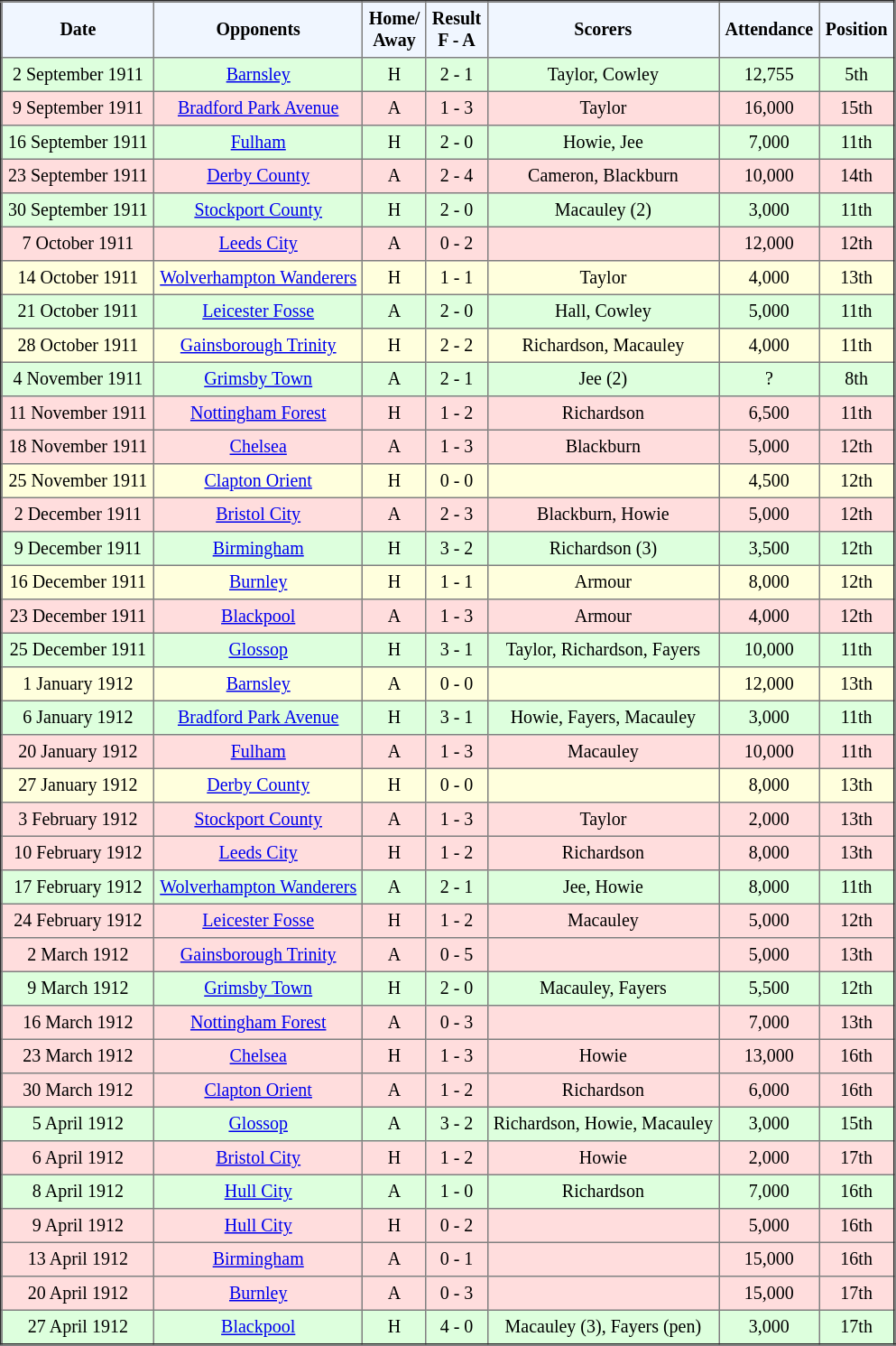<table border="2" cellpadding="4" style="border-collapse:collapse; text-align:center; font-size:smaller;">
<tr style="background:#f0f6ff;">
<th><strong>Date</strong></th>
<th><strong>Opponents</strong></th>
<th><strong>Home/<br>Away</strong></th>
<th><strong>Result<br>F - A</strong></th>
<th><strong>Scorers</strong></th>
<th><strong>Attendance</strong></th>
<th><strong>Position</strong></th>
</tr>
<tr bgcolor="#ddffdd">
<td>2 September 1911</td>
<td><a href='#'>Barnsley</a></td>
<td>H</td>
<td>2 - 1</td>
<td>Taylor, Cowley</td>
<td>12,755</td>
<td>5th</td>
</tr>
<tr bgcolor="#ffdddd">
<td>9 September 1911</td>
<td><a href='#'>Bradford Park Avenue</a></td>
<td>A</td>
<td>1 - 3</td>
<td>Taylor</td>
<td>16,000</td>
<td>15th</td>
</tr>
<tr bgcolor="#ddffdd">
<td>16 September 1911</td>
<td><a href='#'>Fulham</a></td>
<td>H</td>
<td>2 - 0</td>
<td>Howie, Jee</td>
<td>7,000</td>
<td>11th</td>
</tr>
<tr bgcolor="#ffdddd">
<td>23 September 1911</td>
<td><a href='#'>Derby County</a></td>
<td>A</td>
<td>2 - 4</td>
<td>Cameron, Blackburn</td>
<td>10,000</td>
<td>14th</td>
</tr>
<tr bgcolor="#ddffdd">
<td>30 September 1911</td>
<td><a href='#'>Stockport County</a></td>
<td>H</td>
<td>2 - 0</td>
<td>Macauley (2)</td>
<td>3,000</td>
<td>11th</td>
</tr>
<tr bgcolor="#ffdddd">
<td>7 October 1911</td>
<td><a href='#'>Leeds City</a></td>
<td>A</td>
<td>0 - 2</td>
<td></td>
<td>12,000</td>
<td>12th</td>
</tr>
<tr bgcolor="#ffffdd">
<td>14 October 1911</td>
<td><a href='#'>Wolverhampton Wanderers</a></td>
<td>H</td>
<td>1 - 1</td>
<td>Taylor</td>
<td>4,000</td>
<td>13th</td>
</tr>
<tr bgcolor="#ddffdd">
<td>21 October 1911</td>
<td><a href='#'>Leicester Fosse</a></td>
<td>A</td>
<td>2 - 0</td>
<td>Hall, Cowley</td>
<td>5,000</td>
<td>11th</td>
</tr>
<tr bgcolor="#ffffdd">
<td>28 October 1911</td>
<td><a href='#'>Gainsborough Trinity</a></td>
<td>H</td>
<td>2 - 2</td>
<td>Richardson, Macauley</td>
<td>4,000</td>
<td>11th</td>
</tr>
<tr bgcolor="#ddffdd">
<td>4 November 1911</td>
<td><a href='#'>Grimsby Town</a></td>
<td>A</td>
<td>2 - 1</td>
<td>Jee (2)</td>
<td>?</td>
<td>8th</td>
</tr>
<tr bgcolor="#ffdddd">
<td>11 November 1911</td>
<td><a href='#'>Nottingham Forest</a></td>
<td>H</td>
<td>1 - 2</td>
<td>Richardson</td>
<td>6,500</td>
<td>11th</td>
</tr>
<tr bgcolor="#ffdddd">
<td>18 November 1911</td>
<td><a href='#'>Chelsea</a></td>
<td>A</td>
<td>1 - 3</td>
<td>Blackburn</td>
<td>5,000</td>
<td>12th</td>
</tr>
<tr bgcolor="#ffffdd">
<td>25 November 1911</td>
<td><a href='#'>Clapton Orient</a></td>
<td>H</td>
<td>0 - 0</td>
<td></td>
<td>4,500</td>
<td>12th</td>
</tr>
<tr bgcolor="#ffdddd">
<td>2 December 1911</td>
<td><a href='#'>Bristol City</a></td>
<td>A</td>
<td>2 - 3</td>
<td>Blackburn, Howie</td>
<td>5,000</td>
<td>12th</td>
</tr>
<tr bgcolor="#ddffdd">
<td>9 December 1911</td>
<td><a href='#'>Birmingham</a></td>
<td>H</td>
<td>3 - 2</td>
<td>Richardson (3)</td>
<td>3,500</td>
<td>12th</td>
</tr>
<tr bgcolor="#ffffdd">
<td>16 December 1911</td>
<td><a href='#'>Burnley</a></td>
<td>H</td>
<td>1 - 1</td>
<td>Armour</td>
<td>8,000</td>
<td>12th</td>
</tr>
<tr bgcolor="#ffdddd">
<td>23 December 1911</td>
<td><a href='#'>Blackpool</a></td>
<td>A</td>
<td>1 - 3</td>
<td>Armour</td>
<td>4,000</td>
<td>12th</td>
</tr>
<tr bgcolor="#ddffdd">
<td>25 December 1911</td>
<td><a href='#'>Glossop</a></td>
<td>H</td>
<td>3 - 1</td>
<td>Taylor, Richardson, Fayers</td>
<td>10,000</td>
<td>11th</td>
</tr>
<tr bgcolor="#ffffdd">
<td>1 January 1912</td>
<td><a href='#'>Barnsley</a></td>
<td>A</td>
<td>0 - 0</td>
<td></td>
<td>12,000</td>
<td>13th</td>
</tr>
<tr bgcolor="#ddffdd">
<td>6 January 1912</td>
<td><a href='#'>Bradford Park Avenue</a></td>
<td>H</td>
<td>3 - 1</td>
<td>Howie, Fayers, Macauley</td>
<td>3,000</td>
<td>11th</td>
</tr>
<tr bgcolor="#ffdddd">
<td>20 January 1912</td>
<td><a href='#'>Fulham</a></td>
<td>A</td>
<td>1 - 3</td>
<td>Macauley</td>
<td>10,000</td>
<td>11th</td>
</tr>
<tr bgcolor="#ffffdd">
<td>27 January 1912</td>
<td><a href='#'>Derby County</a></td>
<td>H</td>
<td>0 - 0</td>
<td></td>
<td>8,000</td>
<td>13th</td>
</tr>
<tr bgcolor="#ffdddd">
<td>3 February 1912</td>
<td><a href='#'>Stockport County</a></td>
<td>A</td>
<td>1 - 3</td>
<td>Taylor</td>
<td>2,000</td>
<td>13th</td>
</tr>
<tr bgcolor="#ffdddd">
<td>10 February 1912</td>
<td><a href='#'>Leeds City</a></td>
<td>H</td>
<td>1 - 2</td>
<td>Richardson</td>
<td>8,000</td>
<td>13th</td>
</tr>
<tr bgcolor="#ddffdd">
<td>17 February 1912</td>
<td><a href='#'>Wolverhampton Wanderers</a></td>
<td>A</td>
<td>2 - 1</td>
<td>Jee, Howie</td>
<td>8,000</td>
<td>11th</td>
</tr>
<tr bgcolor="#ffdddd">
<td>24 February 1912</td>
<td><a href='#'>Leicester Fosse</a></td>
<td>H</td>
<td>1 - 2</td>
<td>Macauley</td>
<td>5,000</td>
<td>12th</td>
</tr>
<tr bgcolor="#ffdddd">
<td>2 March 1912</td>
<td><a href='#'>Gainsborough Trinity</a></td>
<td>A</td>
<td>0 - 5</td>
<td></td>
<td>5,000</td>
<td>13th</td>
</tr>
<tr bgcolor="#ddffdd">
<td>9 March 1912</td>
<td><a href='#'>Grimsby Town</a></td>
<td>H</td>
<td>2 - 0</td>
<td>Macauley, Fayers</td>
<td>5,500</td>
<td>12th</td>
</tr>
<tr bgcolor="#ffdddd">
<td>16 March 1912</td>
<td><a href='#'>Nottingham Forest</a></td>
<td>A</td>
<td>0 - 3</td>
<td></td>
<td>7,000</td>
<td>13th</td>
</tr>
<tr bgcolor="#ffdddd">
<td>23 March 1912</td>
<td><a href='#'>Chelsea</a></td>
<td>H</td>
<td>1 - 3</td>
<td>Howie</td>
<td>13,000</td>
<td>16th</td>
</tr>
<tr bgcolor="#ffdddd">
<td>30 March 1912</td>
<td><a href='#'>Clapton Orient</a></td>
<td>A</td>
<td>1 - 2</td>
<td>Richardson</td>
<td>6,000</td>
<td>16th</td>
</tr>
<tr bgcolor="#ddffdd">
<td>5 April 1912</td>
<td><a href='#'>Glossop</a></td>
<td>A</td>
<td>3 - 2</td>
<td>Richardson, Howie, Macauley</td>
<td>3,000</td>
<td>15th</td>
</tr>
<tr bgcolor="#ffdddd">
<td>6 April 1912</td>
<td><a href='#'>Bristol City</a></td>
<td>H</td>
<td>1 - 2</td>
<td>Howie</td>
<td>2,000</td>
<td>17th</td>
</tr>
<tr bgcolor="#ddffdd">
<td>8 April 1912</td>
<td><a href='#'>Hull City</a></td>
<td>A</td>
<td>1 - 0</td>
<td>Richardson</td>
<td>7,000</td>
<td>16th</td>
</tr>
<tr bgcolor="#ffdddd">
<td>9 April 1912</td>
<td><a href='#'>Hull City</a></td>
<td>H</td>
<td>0 - 2</td>
<td></td>
<td>5,000</td>
<td>16th</td>
</tr>
<tr bgcolor="#ffdddd">
<td>13 April 1912</td>
<td><a href='#'>Birmingham</a></td>
<td>A</td>
<td>0 - 1</td>
<td></td>
<td>15,000</td>
<td>16th</td>
</tr>
<tr bgcolor="#ffdddd">
<td>20 April 1912</td>
<td><a href='#'>Burnley</a></td>
<td>A</td>
<td>0 - 3</td>
<td></td>
<td>15,000</td>
<td>17th</td>
</tr>
<tr bgcolor="#ddffdd">
<td>27 April 1912</td>
<td><a href='#'>Blackpool</a></td>
<td>H</td>
<td>4 - 0</td>
<td>Macauley (3), Fayers (pen)</td>
<td>3,000</td>
<td>17th</td>
</tr>
</table>
